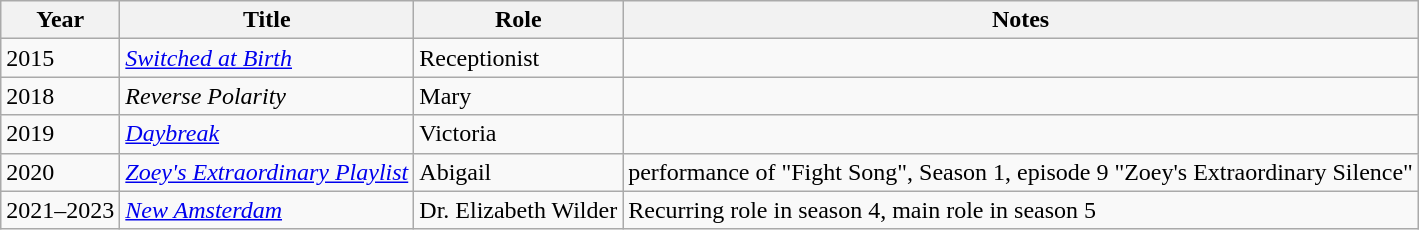<table class="wikitable">
<tr>
<th>Year</th>
<th>Title</th>
<th>Role</th>
<th>Notes</th>
</tr>
<tr>
<td>2015</td>
<td><em><a href='#'>Switched at Birth</a></em></td>
<td>Receptionist</td>
<td></td>
</tr>
<tr>
<td>2018</td>
<td><em>Reverse Polarity</em></td>
<td>Mary</td>
<td></td>
</tr>
<tr>
<td>2019</td>
<td><em><a href='#'>Daybreak</a></em></td>
<td>Victoria</td>
<td></td>
</tr>
<tr>
<td>2020</td>
<td><em><a href='#'>Zoey's Extraordinary Playlist</a></em></td>
<td>Abigail</td>
<td>performance of "Fight Song", Season 1, episode 9 "Zoey's Extraordinary Silence"</td>
</tr>
<tr>
<td>2021–2023</td>
<td><em><a href='#'>New Amsterdam</a></em></td>
<td>Dr. Elizabeth Wilder</td>
<td>Recurring role in season 4, main role in season 5</td>
</tr>
</table>
